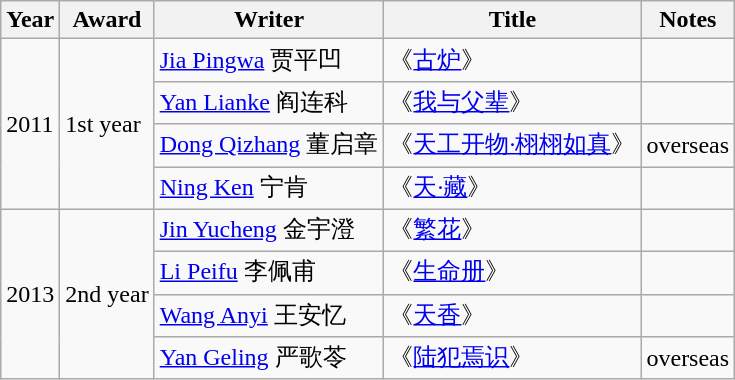<table class="wikitable">
<tr>
<th>Year</th>
<th>Award</th>
<th>Writer</th>
<th>Title</th>
<th>Notes</th>
</tr>
<tr>
<td rowspan=4>2011</td>
<td rowspan=4>1st year</td>
<td><a href='#'>Jia Pingwa</a> 贾平凹</td>
<td>《<a href='#'>古炉</a>》</td>
<td></td>
</tr>
<tr>
<td><a href='#'>Yan Lianke</a> 阎连科</td>
<td>《<a href='#'>我与父辈</a>》</td>
<td></td>
</tr>
<tr>
<td><a href='#'>Dong Qizhang</a> 董启章</td>
<td>《<a href='#'>天工开物·栩栩如真</a>》</td>
<td>overseas</td>
</tr>
<tr>
<td><a href='#'>Ning Ken</a> 宁肯</td>
<td>《<a href='#'>天·藏</a>》</td>
<td></td>
</tr>
<tr>
<td rowspan=4>2013</td>
<td rowspan=4>2nd year</td>
<td><a href='#'>Jin Yucheng</a> 金宇澄</td>
<td>《<a href='#'>繁花</a>》</td>
<td></td>
</tr>
<tr>
<td><a href='#'>Li Peifu</a> 李佩甫</td>
<td>《<a href='#'>生命册</a>》</td>
<td></td>
</tr>
<tr>
<td><a href='#'>Wang Anyi</a> 王安忆</td>
<td>《<a href='#'>天香</a>》</td>
<td></td>
</tr>
<tr>
<td><a href='#'>Yan Geling</a> 严歌苓</td>
<td>《<a href='#'>陆犯焉识</a>》</td>
<td>overseas</td>
</tr>
</table>
